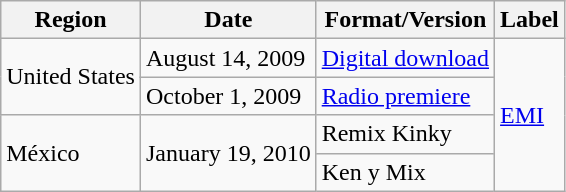<table class=wikitable>
<tr>
<th>Region</th>
<th>Date</th>
<th>Format/Version</th>
<th>Label</th>
</tr>
<tr>
<td rowspan="2">United States</td>
<td>August 14, 2009</td>
<td><a href='#'>Digital download</a></td>
<td rowspan="4"><a href='#'>EMI</a></td>
</tr>
<tr>
<td>October 1, 2009</td>
<td><a href='#'>Radio premiere</a></td>
</tr>
<tr>
<td rowspan="2">México</td>
<td rowspan="2">January 19, 2010</td>
<td>Remix Kinky</td>
</tr>
<tr>
<td>Ken y Mix</td>
</tr>
</table>
